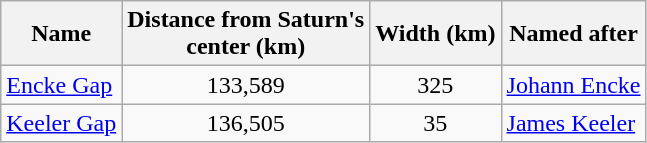<table class="wikitable">
<tr>
<th>Name</th>
<th>Distance from Saturn's<br>center (km)</th>
<th>Width (km)</th>
<th>Named after</th>
</tr>
<tr>
<td><a href='#'>Encke Gap</a></td>
<td align=center>133,589</td>
<td align="center">325</td>
<td><a href='#'>Johann Encke</a></td>
</tr>
<tr>
<td><a href='#'>Keeler Gap</a></td>
<td align=center>136,505</td>
<td align="center">35</td>
<td><a href='#'>James Keeler</a></td>
</tr>
</table>
